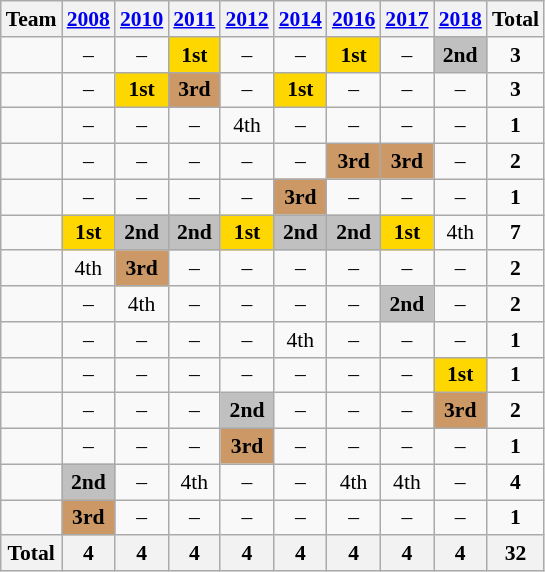<table class=wikitable style="text-align:center; font-size:90%">
<tr>
<th>Team</th>
<th><a href='#'>2008</a></th>
<th><a href='#'>2010</a></th>
<th><a href='#'>2011</a></th>
<th><a href='#'>2012</a></th>
<th><a href='#'>2014</a></th>
<th><a href='#'>2016</a></th>
<th><a href='#'>2017</a></th>
<th><a href='#'>2018</a></th>
<th>Total</th>
</tr>
<tr>
<td align=left></td>
<td>–</td>
<td>–</td>
<td bgcolor=gold><strong>1st</strong></td>
<td>–</td>
<td>–</td>
<td bgcolor=gold><strong>1st</strong></td>
<td>–</td>
<td bgcolor=silver><strong>2nd</strong></td>
<td><strong>3</strong></td>
</tr>
<tr>
<td align=left></td>
<td>–</td>
<td bgcolor=gold><strong>1st</strong></td>
<td bgcolor=#cc9966><strong>3rd</strong></td>
<td>–</td>
<td bgcolor=gold><strong>1st</strong></td>
<td>–</td>
<td>–</td>
<td>–</td>
<td><strong>3</strong></td>
</tr>
<tr>
<td align=left></td>
<td>–</td>
<td>–</td>
<td>–</td>
<td>4th</td>
<td>–</td>
<td>–</td>
<td>–</td>
<td>–</td>
<td><strong>1</strong></td>
</tr>
<tr>
<td align=left></td>
<td>–</td>
<td>–</td>
<td>–</td>
<td>–</td>
<td>–</td>
<td bgcolor=#cc9966><strong>3rd</strong></td>
<td bgcolor=#cc9966><strong>3rd</strong></td>
<td>–</td>
<td><strong>2</strong></td>
</tr>
<tr>
<td align=left></td>
<td>–</td>
<td>–</td>
<td>–</td>
<td>–</td>
<td bgcolor=#cc9966><strong>3rd</strong></td>
<td>–</td>
<td>–</td>
<td>–</td>
<td><strong>1</strong></td>
</tr>
<tr>
<td align=left></td>
<td bgcolor=gold><strong>1st</strong></td>
<td bgcolor=silver><strong>2nd</strong></td>
<td bgcolor=silver><strong>2nd</strong></td>
<td bgcolor=gold><strong>1st</strong></td>
<td bgcolor=silver><strong>2nd</strong></td>
<td bgcolor=silver><strong>2nd</strong></td>
<td bgcolor=gold><strong>1st</strong></td>
<td>4th</td>
<td><strong>7</strong></td>
</tr>
<tr>
<td align=left></td>
<td>4th</td>
<td bgcolor=#cc9966><strong>3rd</strong></td>
<td>–</td>
<td>–</td>
<td>–</td>
<td>–</td>
<td>–</td>
<td>–</td>
<td><strong>2</strong></td>
</tr>
<tr>
<td align=left></td>
<td>–</td>
<td>4th</td>
<td>–</td>
<td>–</td>
<td>–</td>
<td>–</td>
<td bgcolor=silver><strong>2nd</strong></td>
<td>–</td>
<td><strong>2</strong></td>
</tr>
<tr>
<td align=left></td>
<td>–</td>
<td>–</td>
<td>–</td>
<td>–</td>
<td>4th</td>
<td>–</td>
<td>–</td>
<td>–</td>
<td><strong>1</strong></td>
</tr>
<tr>
<td align=left></td>
<td>–</td>
<td>–</td>
<td>–</td>
<td>–</td>
<td>–</td>
<td>–</td>
<td>–</td>
<td bgcolor=gold><strong>1st</strong></td>
<td><strong>1</strong></td>
</tr>
<tr>
<td align=left></td>
<td>–</td>
<td>–</td>
<td>–</td>
<td bgcolor=silver><strong>2nd</strong></td>
<td>–</td>
<td>–</td>
<td>–</td>
<td bgcolor=#cc9966><strong>3rd</strong></td>
<td><strong>2</strong></td>
</tr>
<tr>
<td align=left></td>
<td>–</td>
<td>–</td>
<td>–</td>
<td bgcolor=#cc9966><strong>3rd</strong></td>
<td>–</td>
<td>–</td>
<td>–</td>
<td>–</td>
<td><strong>1</strong></td>
</tr>
<tr>
<td align=left></td>
<td bgcolor=silver><strong>2nd</strong></td>
<td>–</td>
<td>4th</td>
<td>–</td>
<td>–</td>
<td>4th</td>
<td>4th</td>
<td>–</td>
<td><strong>4</strong></td>
</tr>
<tr>
<td align=left></td>
<td bgcolor=#cc9966><strong>3rd</strong></td>
<td>–</td>
<td>–</td>
<td>–</td>
<td>–</td>
<td>–</td>
<td>–</td>
<td>–</td>
<td><strong>1</strong></td>
</tr>
<tr>
<th>Total</th>
<th>4</th>
<th>4</th>
<th>4</th>
<th>4</th>
<th>4</th>
<th>4</th>
<th>4</th>
<th>4</th>
<th>32</th>
</tr>
</table>
